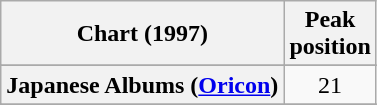<table class="wikitable sortable plainrowheaders">
<tr>
<th>Chart (1997)</th>
<th>Peak<br>position</th>
</tr>
<tr>
</tr>
<tr>
<th scope="row">Japanese Albums (<a href='#'>Oricon</a>)</th>
<td align="center">21</td>
</tr>
<tr>
</tr>
<tr>
</tr>
</table>
